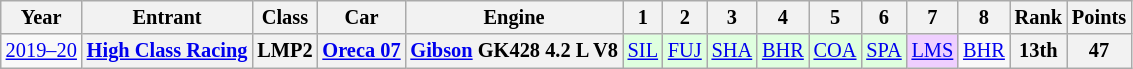<table class="wikitable" style="text-align:center; font-size:85%">
<tr>
<th>Year</th>
<th>Entrant</th>
<th>Class</th>
<th>Car</th>
<th>Engine</th>
<th>1</th>
<th>2</th>
<th>3</th>
<th>4</th>
<th>5</th>
<th>6</th>
<th>7</th>
<th>8</th>
<th>Rank</th>
<th>Points</th>
</tr>
<tr>
<td nowrap><a href='#'>2019–20</a></td>
<th nowrap><a href='#'>High Class Racing</a></th>
<th>LMP2</th>
<th nowrap><a href='#'>Oreca 07</a></th>
<th nowrap><a href='#'>Gibson</a> GK428 4.2 L V8</th>
<td style="background:#DFFFDF;"><a href='#'>SIL</a><br></td>
<td style="background:#DFFFDF;"><a href='#'>FUJ</a><br></td>
<td style="background:#DFFFDF;"><a href='#'>SHA</a><br></td>
<td style="background:#DFFFDF;"><a href='#'>BHR</a><br></td>
<td style="background:#DFFFDF;"><a href='#'>COA</a><br></td>
<td style="background:#DFFFDF;"><a href='#'>SPA</a><br></td>
<td style="background:#EFCFFF;"><a href='#'>LMS</a><br></td>
<td><a href='#'>BHR</a></td>
<th>13th</th>
<th>47</th>
</tr>
</table>
